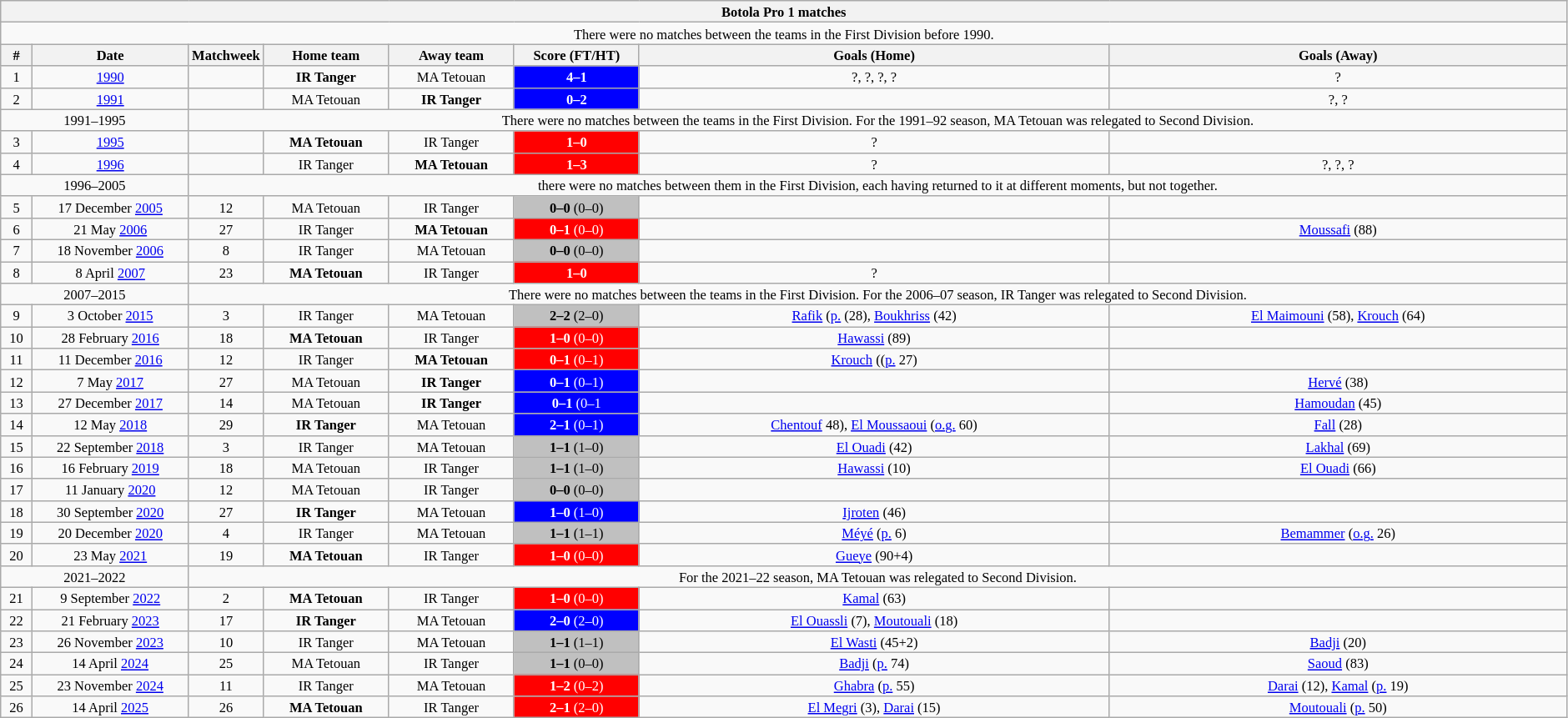<table class="wikitable collapsible collapsed" style="text-align: center; width=25%; font-size: 11px">
<tr>
<th colspan="8"  style="text-align:center;">Botola Pro 1 matches</th>
</tr>
<tr>
<td colspan="8" style="text-align:center;">There were no matches between the teams in the First Division before 1990.</td>
</tr>
<tr>
<th width=2%>#</th>
<th class="unsortable" style="width:10%;">Date</th>
<th width=2%>Matchweek</th>
<th width=8%>Home team</th>
<th width=8%>Away team</th>
<th width=8%>Score (FT/HT)</th>
<th style="width:30%;">Goals (Home)</th>
<th width=30>Goals (Away)</th>
</tr>
<tr>
<td>1</td>
<td><a href='#'>1990</a></td>
<td></td>
<td><strong>IR Tanger</strong></td>
<td>MA Tetouan</td>
<td style="color:#ffffff; background:#0000ff;"><strong>4–1</strong></td>
<td>?, ?, ?, ?</td>
<td>?</td>
</tr>
<tr>
<td>2</td>
<td><a href='#'>1991</a></td>
<td></td>
<td>MA Tetouan</td>
<td><strong>IR Tanger</strong></td>
<td style="color:#ffffff; background:#0000ff;"><strong>0–2</strong></td>
<td></td>
<td>?, ?</td>
</tr>
<tr>
<td colspan="2" style="text-align:center;">1991–1995</td>
<td colspan="7" style="text-align:center;">There were no matches between the teams in the First Division. For the 1991–92 season, MA Tetouan was relegated to Second Division.</td>
</tr>
<tr>
<td>3</td>
<td><a href='#'>1995</a></td>
<td></td>
<td><strong>MA Tetouan</strong></td>
<td>IR Tanger</td>
<td style="color:#ffffff; background:#ff0000;"><strong>1–0</strong></td>
<td>?</td>
<td></td>
</tr>
<tr>
<td>4</td>
<td><a href='#'>1996</a></td>
<td></td>
<td>IR Tanger</td>
<td><strong>MA Tetouan</strong></td>
<td style="color:#ffffff; background:#ff0000;"><strong>1–3</strong></td>
<td>?</td>
<td>?, ?, ?</td>
</tr>
<tr>
<td colspan="2" style="text-align:center;">1996–2005</td>
<td colspan="7" style="text-align:center;">there were no matches between them in the First Division, each having returned to it at different moments, but not together.</td>
</tr>
<tr>
<td>5</td>
<td>17 December <a href='#'>2005</a></td>
<td>12</td>
<td>MA Tetouan</td>
<td>IR Tanger</td>
<td style="background:silver;"><strong>0–0</strong> (0–0)</td>
<td></td>
<td></td>
</tr>
<tr>
<td>6</td>
<td>21 May <a href='#'>2006</a></td>
<td>27</td>
<td>IR Tanger</td>
<td><strong>MA Tetouan</strong></td>
<td style="color:#ffffff; background:#ff0000;"><strong>0–1</strong> (0–0)</td>
<td></td>
<td><a href='#'>Moussafi</a> (88)</td>
</tr>
<tr>
<td>7</td>
<td>18 November <a href='#'>2006</a></td>
<td>8</td>
<td>IR Tanger</td>
<td>MA Tetouan</td>
<td style="background:silver;"><strong>0–0</strong> (0–0)</td>
<td></td>
<td></td>
</tr>
<tr>
<td>8</td>
<td>8 April <a href='#'>2007</a></td>
<td>23</td>
<td><strong>MA Tetouan</strong></td>
<td>IR Tanger</td>
<td style="color:#ffffff; background:#ff0000;"><strong>1–0</strong></td>
<td>?</td>
<td></td>
</tr>
<tr>
<td colspan="2" style="text-align:center;">2007–2015</td>
<td colspan="7" style="text-align:center;">There were no matches between the teams in the First Division. For the 2006–07 season, IR Tanger was relegated to Second Division.</td>
</tr>
<tr>
<td>9</td>
<td>3 October <a href='#'>2015</a></td>
<td>3</td>
<td>IR Tanger</td>
<td>MA Tetouan</td>
<td style="background:silver;"><strong>2–2</strong> (2–0)</td>
<td><a href='#'>Rafik</a> (<a href='#'>p.</a> (28), <a href='#'>Boukhriss</a> (42)</td>
<td><a href='#'>El Maimouni</a> (58), <a href='#'>Krouch</a> (64)</td>
</tr>
<tr>
<td>10</td>
<td>28 February <a href='#'>2016</a></td>
<td>18</td>
<td><strong>MA Tetouan</strong></td>
<td>IR Tanger</td>
<td style="color:#ffffff; background:#ff0000;"><strong>1–0</strong> (0–0)</td>
<td><a href='#'>Hawassi</a> (89)</td>
<td></td>
</tr>
<tr>
<td>11</td>
<td>11 December <a href='#'>2016</a></td>
<td>12</td>
<td>IR Tanger</td>
<td><strong>MA Tetouan</strong></td>
<td style="color:#ffffff; background:#ff0000;"><strong>0–1</strong> (0–1)</td>
<td><a href='#'>Krouch</a> ((<a href='#'>p.</a> 27)</td>
</tr>
<tr>
<td>12</td>
<td>7 May <a href='#'>2017</a></td>
<td>27</td>
<td>MA Tetouan</td>
<td><strong>IR Tanger</strong></td>
<td style="color:#ffffff; background:#0000ff;"><strong>0–1</strong> (0–1)</td>
<td></td>
<td><a href='#'>Hervé</a> (38)</td>
</tr>
<tr>
<td>13</td>
<td>27 December <a href='#'>2017</a></td>
<td>14</td>
<td>MA Tetouan</td>
<td><strong>IR Tanger</strong></td>
<td style="color:#ffffff; background:#0000ff;"><strong>0–1</strong> (0–1</td>
<td></td>
<td><a href='#'>Hamoudan</a> (45)</td>
</tr>
<tr>
<td>14</td>
<td>12 May <a href='#'>2018</a></td>
<td>29</td>
<td><strong>IR Tanger</strong></td>
<td>MA Tetouan</td>
<td style="color:#ffffff; background:#0000ff;"><strong>2–1</strong> (0–1)</td>
<td><a href='#'>Chentouf</a> 48), <a href='#'>El Moussaoui</a> (<a href='#'>o.g.</a> 60)</td>
<td><a href='#'>Fall</a> (28)</td>
</tr>
<tr>
<td>15</td>
<td>22 September <a href='#'>2018</a></td>
<td>3</td>
<td>IR Tanger</td>
<td>MA Tetouan</td>
<td style="background:silver;"><strong>1–1</strong> (1–0)</td>
<td><a href='#'>El Ouadi</a> (42)</td>
<td><a href='#'>Lakhal</a> (69)</td>
</tr>
<tr>
<td>16</td>
<td>16 February <a href='#'>2019</a></td>
<td>18</td>
<td>MA Tetouan</td>
<td>IR Tanger</td>
<td style="background:silver;"><strong>1–1</strong> (1–0)</td>
<td><a href='#'>Hawassi</a> (10)</td>
<td><a href='#'>El Ouadi</a> (66)</td>
</tr>
<tr>
<td>17</td>
<td>11 January <a href='#'>2020</a></td>
<td>12</td>
<td>MA Tetouan</td>
<td>IR Tanger</td>
<td style="background:silver;"><strong>0–0</strong> (0–0)</td>
<td></td>
<td></td>
</tr>
<tr>
<td>18</td>
<td>30 September <a href='#'>2020</a></td>
<td>27</td>
<td><strong>IR Tanger</strong></td>
<td>MA Tetouan</td>
<td style="color:#ffffff; background:#0000ff;"><strong>1–0</strong> (1–0)</td>
<td><a href='#'>Ijroten</a> (46)</td>
</tr>
<tr>
<td>19</td>
<td>20 December <a href='#'>2020</a></td>
<td>4</td>
<td>IR Tanger</td>
<td>MA Tetouan</td>
<td style="background:silver;"><strong>1–1</strong> (1–1)</td>
<td><a href='#'>Méyé</a> (<a href='#'>p.</a> 6)</td>
<td><a href='#'>Bemammer</a> (<a href='#'>o.g.</a> 26)</td>
</tr>
<tr>
<td>20</td>
<td>23 May <a href='#'>2021</a></td>
<td>19</td>
<td><strong>MA Tetouan</strong></td>
<td>IR Tanger</td>
<td style="color:#ffffff; background:#ff0000;"><strong>1–0</strong> (0–0)</td>
<td><a href='#'>Gueye</a> (90+4)</td>
</tr>
<tr>
<td colspan="2" style="text-align:center;">2021–2022</td>
<td colspan="7" style="text-align:center;">For the 2021–22 season, MA Tetouan was relegated to Second Division.</td>
</tr>
<tr>
<td>21</td>
<td>9 September <a href='#'>2022</a></td>
<td>2</td>
<td><strong>MA Tetouan</strong></td>
<td>IR Tanger</td>
<td style="color:#ffffff; background:#ff0000;"><strong>1–0</strong> (0–0)</td>
<td><a href='#'>Kamal</a> (63)</td>
<td></td>
</tr>
<tr>
<td>22</td>
<td>21 February <a href='#'>2023</a></td>
<td>17</td>
<td><strong>IR Tanger</strong></td>
<td>MA Tetouan</td>
<td style="color:#ffffff; background:#0000ff;"><strong>2–0</strong> (2–0)</td>
<td><a href='#'>El Ouassli</a> (7), <a href='#'>Moutouali</a> (18)</td>
<td></td>
</tr>
<tr>
<td>23</td>
<td>26 November <a href='#'>2023</a></td>
<td>10</td>
<td>IR Tanger</td>
<td>MA Tetouan</td>
<td style="background:silver;"><strong>1–1</strong> (1–1)</td>
<td><a href='#'>El Wasti</a> (45+2)</td>
<td><a href='#'>Badji</a> (20)</td>
</tr>
<tr>
<td>24</td>
<td>14 April <a href='#'>2024</a></td>
<td>25</td>
<td>MA Tetouan</td>
<td>IR Tanger</td>
<td style="background:silver;"><strong>1–1</strong> (0–0)</td>
<td><a href='#'>Badji</a> (<a href='#'>p.</a> 74)</td>
<td><a href='#'>Saoud</a> (83)</td>
</tr>
<tr>
<td>25</td>
<td>23 November <a href='#'>2024</a></td>
<td>11</td>
<td>IR Tanger</td>
<td>MA Tetouan</td>
<td style="color:#ffffff; background:#ff0000;"><strong>1–2</strong> (0–2)</td>
<td><a href='#'>Ghabra</a> (<a href='#'>p.</a> 55)</td>
<td><a href='#'>Darai</a> (12), <a href='#'>Kamal</a> (<a href='#'>p.</a> 19)</td>
</tr>
<tr>
<td>26</td>
<td>14 April <a href='#'>2025</a></td>
<td>26</td>
<td><strong>MA Tetouan</strong></td>
<td>IR Tanger</td>
<td style="color:#ffffff; background:#ff0000;"><strong>2–1</strong> (2–0)</td>
<td><a href='#'>El Megri</a> (3), <a href='#'>Darai</a> (15)</td>
<td><a href='#'>Moutouali</a> (<a href='#'>p.</a> 50)</td>
</tr>
</table>
